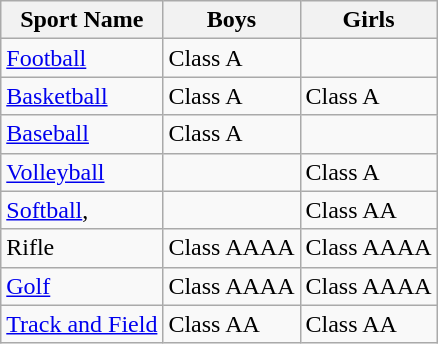<table class="wikitable">
<tr>
<th>Sport Name</th>
<th>Boys</th>
<th>Girls</th>
</tr>
<tr>
<td><a href='#'>Football</a></td>
<td>Class A</td>
<td></td>
</tr>
<tr>
<td><a href='#'>Basketball</a></td>
<td>Class A</td>
<td>Class A</td>
</tr>
<tr>
<td><a href='#'>Baseball</a></td>
<td>Class A</td>
<td></td>
</tr>
<tr>
<td><a href='#'>Volleyball</a></td>
<td></td>
<td>Class A</td>
</tr>
<tr>
<td><a href='#'>Softball</a>,</td>
<td></td>
<td>Class AA</td>
</tr>
<tr>
<td>Rifle</td>
<td>Class AAAA</td>
<td>Class AAAA</td>
</tr>
<tr>
<td><a href='#'>Golf</a></td>
<td>Class AAAA</td>
<td>Class AAAA</td>
</tr>
<tr>
<td><a href='#'>Track and Field</a></td>
<td>Class AA</td>
<td>Class AA</td>
</tr>
</table>
